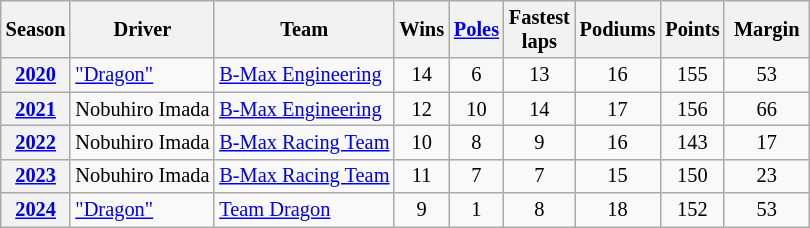<table class="wikitable sortable" style="font-size:85%; text-align:center;">
<tr>
<th scope=col>Season</th>
<th scope=col>Driver</th>
<th scope=col>Team</th>
<th scope="col">Wins</th>
<th scope="col"><a href='#'>Poles</a></th>
<th scope=col width="40">Fastest laps</th>
<th scope="col">Podiums</th>
<th scope="col">Points</th>
<th scope=col width="50">Margin</th>
</tr>
<tr>
<th><a href='#'>2020</a></th>
<td align=left> <a href='#'>"Dragon"</a></td>
<td align=left><a href='#'>B-Max Engineering</a></td>
<td>14</td>
<td>6</td>
<td>13</td>
<td>16</td>
<td>155</td>
<td>53</td>
</tr>
<tr>
<th><a href='#'>2021</a></th>
<td align=left> Nobuhiro Imada</td>
<td align=left><a href='#'>B-Max Engineering</a></td>
<td>12</td>
<td>10</td>
<td>14</td>
<td>17</td>
<td>156</td>
<td>66</td>
</tr>
<tr>
<th><a href='#'>2022</a></th>
<td align=left> Nobuhiro Imada</td>
<td align=left><a href='#'>B-Max Racing Team</a></td>
<td>10</td>
<td>8</td>
<td>9</td>
<td>16</td>
<td>143</td>
<td>17</td>
</tr>
<tr>
<th><a href='#'>2023</a></th>
<td align=left> Nobuhiro Imada</td>
<td align=left><a href='#'>B-Max Racing Team</a></td>
<td>11</td>
<td>7</td>
<td>7</td>
<td>15</td>
<td>150</td>
<td>23</td>
</tr>
<tr>
<th><a href='#'>2024</a></th>
<td align=left> <a href='#'>"Dragon"</a></td>
<td align=left><a href='#'>Team Dragon</a></td>
<td>9</td>
<td>1</td>
<td>8</td>
<td>18</td>
<td>152</td>
<td>53</td>
</tr>
</table>
